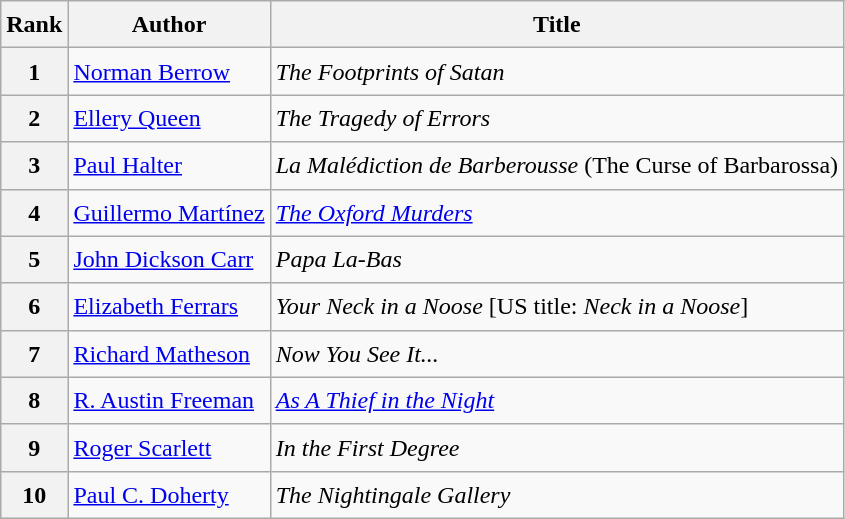<table class="wikitable sortable" style="font-size:1.00em; line-height:1.5em;">
<tr>
<th>Rank</th>
<th>Author</th>
<th>Title</th>
</tr>
<tr>
<th>1</th>
<td><a href='#'>Norman Berrow</a></td>
<td><em>The Footprints of Satan</em></td>
</tr>
<tr>
<th>2</th>
<td><a href='#'>Ellery Queen</a></td>
<td><em>The Tragedy of Errors</em></td>
</tr>
<tr>
<th>3</th>
<td><a href='#'>Paul Halter</a></td>
<td><em>La Malédiction de Barberousse</em> (The Curse of Barbarossa)</td>
</tr>
<tr>
<th>4</th>
<td><a href='#'>Guillermo Martínez</a></td>
<td><em><a href='#'>The Oxford Murders</a></em></td>
</tr>
<tr>
<th>5</th>
<td><a href='#'>John Dickson Carr</a></td>
<td><em>Papa La-Bas</em></td>
</tr>
<tr>
<th>6</th>
<td><a href='#'>Elizabeth Ferrars</a></td>
<td><em>Your Neck in a Noose</em> [US title: <em>Neck in a Noose</em>]</td>
</tr>
<tr>
<th>7</th>
<td><a href='#'>Richard Matheson</a></td>
<td><em>Now You See It...</em></td>
</tr>
<tr>
<th>8</th>
<td><a href='#'>R. Austin Freeman</a></td>
<td><em><a href='#'>As A Thief in the Night</a></em></td>
</tr>
<tr>
<th>9</th>
<td><a href='#'>Roger Scarlett</a></td>
<td><em>In the First Degree</em></td>
</tr>
<tr>
<th>10</th>
<td><a href='#'>Paul C. Doherty</a></td>
<td><em>The Nightingale Gallery</em></td>
</tr>
</table>
